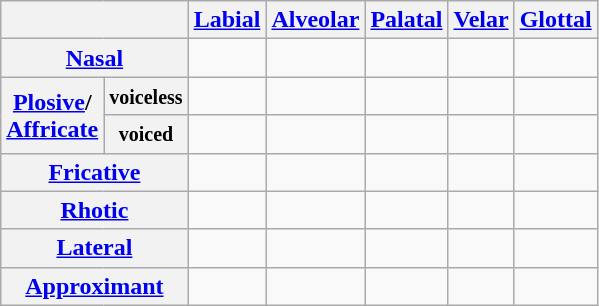<table class="wikitable" style="text-align:center">
<tr>
<th colspan="2"></th>
<th><a href='#'>Labial</a></th>
<th><a href='#'>Alveolar</a></th>
<th><a href='#'>Palatal</a></th>
<th><a href='#'>Velar</a></th>
<th><a href='#'>Glottal</a></th>
</tr>
<tr>
<th colspan="2"><a href='#'>Nasal</a></th>
<td></td>
<td></td>
<td></td>
<td></td>
<td></td>
</tr>
<tr>
<th rowspan="2"><a href='#'>Plosive</a>/<br><a href='#'>Affricate</a></th>
<th><small>voiceless</small></th>
<td></td>
<td></td>
<td></td>
<td></td>
<td></td>
</tr>
<tr>
<th><small>voiced</small></th>
<td></td>
<td></td>
<td></td>
<td></td>
<td></td>
</tr>
<tr>
<th colspan="2"><a href='#'>Fricative</a></th>
<td></td>
<td></td>
<td></td>
<td></td>
<td></td>
</tr>
<tr>
<th colspan="2"><a href='#'>Rhotic</a></th>
<td></td>
<td></td>
<td></td>
<td></td>
<td></td>
</tr>
<tr>
<th colspan="2"><a href='#'>Lateral</a></th>
<td></td>
<td></td>
<td></td>
<td></td>
<td></td>
</tr>
<tr>
<th colspan="2"><a href='#'>Approximant</a></th>
<td></td>
<td></td>
<td></td>
<td></td>
<td></td>
</tr>
</table>
